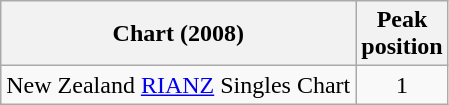<table class="wikitable sortable">
<tr>
<th align="left">Chart (2008)</th>
<th align="center">Peak<br>position</th>
</tr>
<tr>
<td align="left">New Zealand <a href='#'>RIANZ</a> Singles Chart</td>
<td align="center">1</td>
</tr>
</table>
